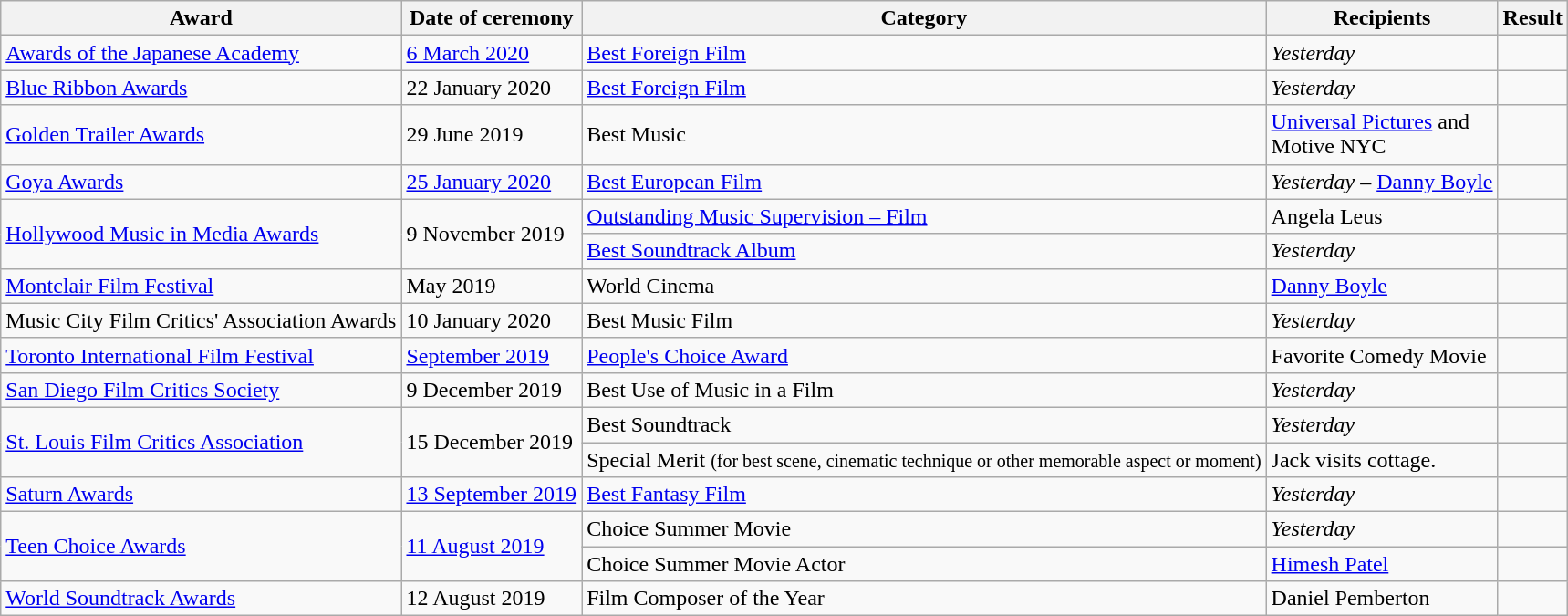<table class="wikitable plainrowheaders sortable">
<tr>
<th scope="col">Award</th>
<th scope="col">Date of ceremony</th>
<th scope="col">Category</th>
<th scope="col">Recipients</th>
<th scope="col">Result</th>
</tr>
<tr>
<td><a href='#'>Awards of the Japanese Academy</a></td>
<td><a href='#'>6 March 2020</a></td>
<td><a href='#'>Best Foreign Film</a></td>
<td><em>Yesterday</em></td>
<td></td>
</tr>
<tr>
<td><a href='#'>Blue Ribbon Awards</a></td>
<td>22 January 2020</td>
<td><a href='#'>Best Foreign Film</a></td>
<td><em>Yesterday</em></td>
<td></td>
</tr>
<tr>
<td><a href='#'>Golden Trailer Awards</a></td>
<td>29 June 2019</td>
<td>Best Music</td>
<td><a href='#'>Universal Pictures</a> and<br>Motive NYC</td>
<td></td>
</tr>
<tr>
<td><a href='#'>Goya Awards</a></td>
<td><a href='#'>25 January 2020</a></td>
<td><a href='#'>Best European Film</a></td>
<td><em>Yesterday</em> – <a href='#'>Danny Boyle</a></td>
<td></td>
</tr>
<tr>
<td rowspan="2"><a href='#'>Hollywood Music in Media Awards</a></td>
<td rowspan="2">9 November 2019</td>
<td><a href='#'>Outstanding Music Supervision – Film</a></td>
<td>Angela Leus</td>
<td></td>
</tr>
<tr>
<td><a href='#'>Best Soundtrack Album</a></td>
<td><em>Yesterday</em></td>
<td></td>
</tr>
<tr>
<td><a href='#'>Montclair Film Festival</a></td>
<td>May 2019</td>
<td>World Cinema</td>
<td><a href='#'>Danny Boyle</a></td>
<td></td>
</tr>
<tr>
<td>Music City Film Critics' Association Awards</td>
<td>10 January 2020</td>
<td>Best Music Film</td>
<td><em>Yesterday</em></td>
<td></td>
</tr>
<tr>
<td><a href='#'>Toronto International Film Festival</a></td>
<td><a href='#'>September 2019</a></td>
<td><a href='#'>People's Choice Award</a></td>
<td>Favorite Comedy Movie</td>
<td></td>
</tr>
<tr>
<td><a href='#'>San Diego Film Critics Society</a></td>
<td>9 December 2019</td>
<td>Best Use of Music in a Film</td>
<td><em>Yesterday</em></td>
<td></td>
</tr>
<tr>
<td rowspan="2"><a href='#'>St. Louis Film Critics Association</a></td>
<td rowspan="2">15 December 2019</td>
<td>Best Soundtrack</td>
<td><em>Yesterday</em></td>
<td></td>
</tr>
<tr>
<td>Special Merit <small>(for best scene, cinematic technique or other memorable aspect or moment)</small></td>
<td>Jack visits cottage.</td>
<td></td>
</tr>
<tr>
<td><a href='#'>Saturn Awards</a></td>
<td><a href='#'>13 September 2019</a></td>
<td><a href='#'>Best Fantasy Film</a></td>
<td><em>Yesterday</em></td>
<td></td>
</tr>
<tr>
<td rowspan="2"><a href='#'>Teen Choice Awards</a></td>
<td rowspan="2"><a href='#'>11 August 2019</a></td>
<td>Choice Summer Movie</td>
<td><em>Yesterday</em></td>
<td></td>
</tr>
<tr>
<td>Choice Summer Movie Actor</td>
<td><a href='#'>Himesh Patel</a></td>
<td></td>
</tr>
<tr>
<td><a href='#'>World Soundtrack Awards</a></td>
<td>12 August 2019</td>
<td>Film Composer of the Year</td>
<td>Daniel Pemberton</td>
<td></td>
</tr>
</table>
